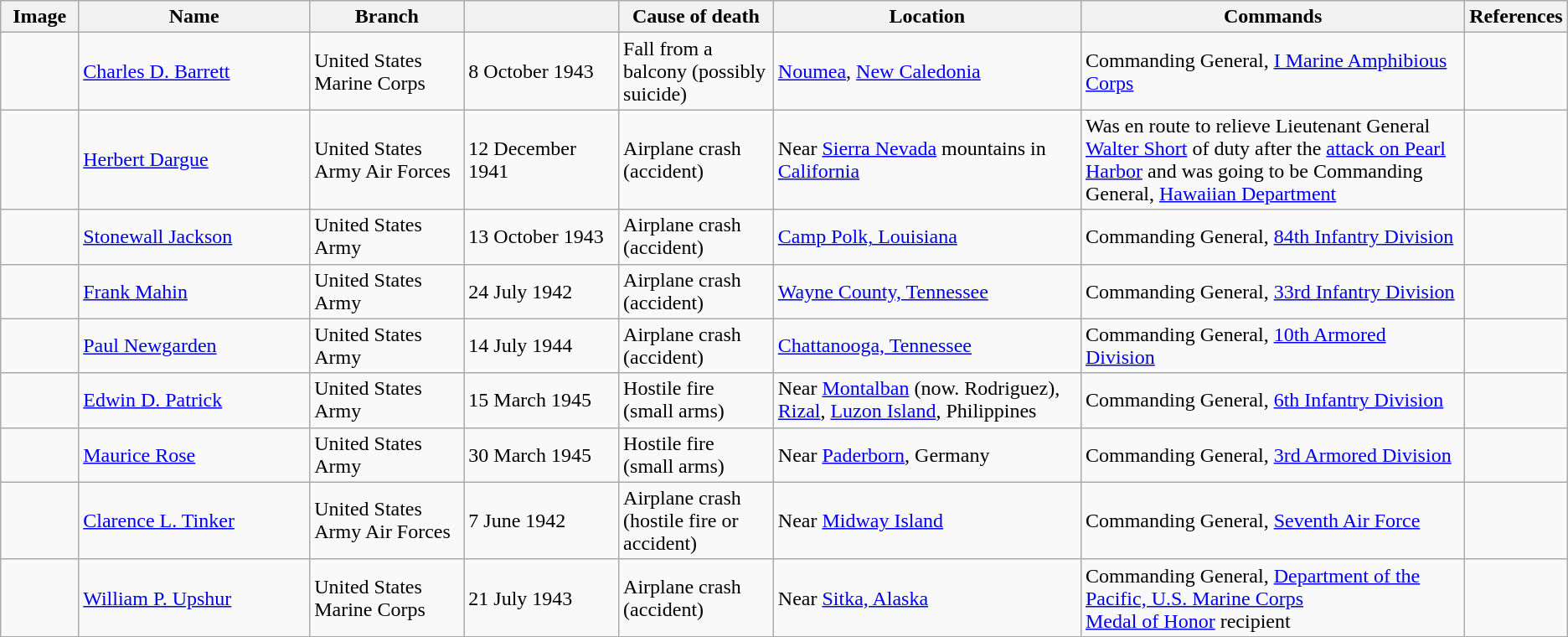<table class="wikitable sortable">
<tr>
<th style="width: 5%">Image</th>
<th style="width: 15%">Name</th>
<th style="width: 10%">Branch</th>
<th style="width: 10%"></th>
<th style="width: 10%">Cause of death</th>
<th style="width: 20%">Location</th>
<th style="width: 25%">Commands</th>
<th style="width: 10%">References</th>
</tr>
<tr>
<td></td>
<td><a href='#'>Charles D. Barrett</a></td>
<td>United States Marine Corps</td>
<td>8 October 1943</td>
<td>Fall from a balcony (possibly suicide)</td>
<td><a href='#'>Noumea</a>, <a href='#'>New Caledonia</a></td>
<td>Commanding General, <a href='#'>I Marine Amphibious Corps</a></td>
<td></td>
</tr>
<tr>
<td></td>
<td><a href='#'>Herbert Dargue</a></td>
<td>United States Army Air Forces</td>
<td>12 December 1941</td>
<td>Airplane crash (accident)</td>
<td>Near <a href='#'>Sierra Nevada</a> mountains in <a href='#'>California</a></td>
<td>Was en route to relieve Lieutenant General <a href='#'>Walter Short</a> of duty after the <a href='#'>attack on Pearl Harbor</a> and was going to be Commanding General, <a href='#'>Hawaiian Department</a></td>
<td></td>
</tr>
<tr>
<td></td>
<td><a href='#'>Stonewall Jackson</a></td>
<td>United States Army</td>
<td>13 October 1943</td>
<td>Airplane crash (accident)</td>
<td><a href='#'>Camp Polk, Louisiana</a></td>
<td>Commanding General, <a href='#'>84th Infantry Division</a></td>
<td></td>
</tr>
<tr>
<td></td>
<td><a href='#'>Frank Mahin</a></td>
<td>United States Army</td>
<td>24 July 1942</td>
<td>Airplane crash (accident)</td>
<td><a href='#'>Wayne County, Tennessee</a></td>
<td>Commanding General, <a href='#'>33rd Infantry Division</a></td>
<td></td>
</tr>
<tr>
<td></td>
<td><a href='#'>Paul Newgarden</a></td>
<td>United States Army</td>
<td>14 July 1944</td>
<td>Airplane crash (accident)</td>
<td><a href='#'>Chattanooga, Tennessee</a></td>
<td>Commanding General, <a href='#'>10th Armored Division</a></td>
<td></td>
</tr>
<tr>
<td></td>
<td><a href='#'>Edwin D. Patrick</a></td>
<td>United States Army</td>
<td>15 March 1945</td>
<td>Hostile fire (small arms)</td>
<td>Near <a href='#'>Montalban</a> (now. Rodriguez), <a href='#'>Rizal</a>, <a href='#'>Luzon Island</a>, Philippines</td>
<td>Commanding General, <a href='#'>6th Infantry Division</a></td>
<td></td>
</tr>
<tr>
<td></td>
<td><a href='#'>Maurice Rose</a></td>
<td>United States Army</td>
<td>30 March 1945</td>
<td>Hostile fire (small arms)</td>
<td>Near <a href='#'>Paderborn</a>, Germany</td>
<td>Commanding General, <a href='#'>3rd Armored Division</a></td>
<td></td>
</tr>
<tr>
<td></td>
<td><a href='#'>Clarence L. Tinker</a></td>
<td>United States Army Air Forces</td>
<td>7 June 1942</td>
<td>Airplane crash (hostile fire or accident)</td>
<td>Near <a href='#'>Midway Island</a></td>
<td>Commanding General, <a href='#'>Seventh Air Force</a></td>
<td></td>
</tr>
<tr>
<td></td>
<td><a href='#'>William P. Upshur</a></td>
<td>United States Marine Corps</td>
<td>21 July 1943</td>
<td>Airplane crash (accident)</td>
<td>Near <a href='#'>Sitka, Alaska</a></td>
<td>Commanding General, <a href='#'>Department of the Pacific, U.S. Marine Corps</a><br><a href='#'>Medal of Honor</a> recipient</td>
<td></td>
</tr>
</table>
